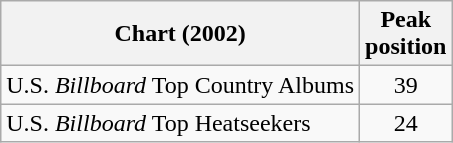<table class="wikitable">
<tr>
<th>Chart (2002)</th>
<th>Peak<br>position</th>
</tr>
<tr>
<td>U.S. <em>Billboard</em> Top Country Albums</td>
<td align="center">39</td>
</tr>
<tr>
<td>U.S. <em>Billboard</em> Top Heatseekers</td>
<td align="center">24</td>
</tr>
</table>
